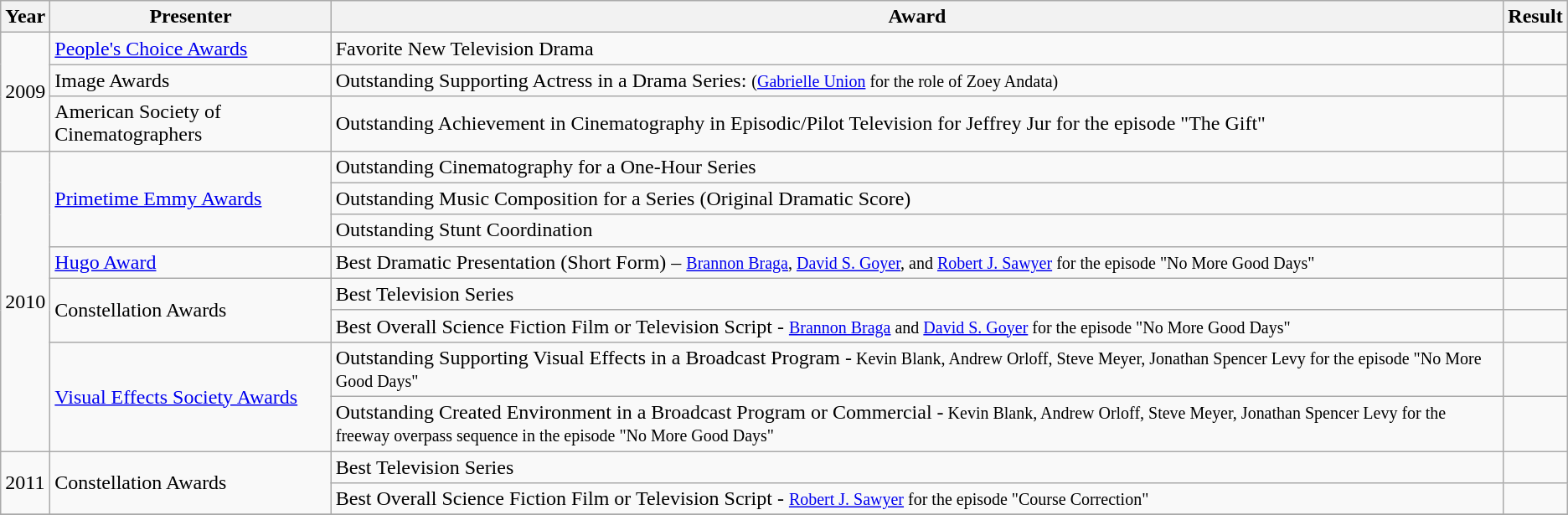<table class="wikitable">
<tr>
<th>Year</th>
<th>Presenter</th>
<th>Award</th>
<th>Result</th>
</tr>
<tr>
<td rowspan="3">2009</td>
<td><a href='#'>People's Choice Awards</a></td>
<td>Favorite New Television Drama</td>
<td></td>
</tr>
<tr>
<td>Image Awards</td>
<td>Outstanding Supporting Actress in a Drama Series: <small>(<a href='#'>Gabrielle Union</a> for the role of Zoey Andata)</small></td>
<td></td>
</tr>
<tr>
<td>American Society of Cinematographers</td>
<td>Outstanding Achievement in Cinematography in Episodic/Pilot Television for Jeffrey Jur for the episode "The Gift"</td>
<td></td>
</tr>
<tr>
<td rowspan="8">2010</td>
<td rowspan="3"><a href='#'>Primetime Emmy Awards</a></td>
<td>Outstanding Cinematography for a One-Hour Series</td>
<td></td>
</tr>
<tr>
<td>Outstanding Music Composition for a Series (Original Dramatic Score)</td>
<td></td>
</tr>
<tr>
<td>Outstanding Stunt Coordination</td>
<td></td>
</tr>
<tr>
<td><a href='#'>Hugo Award</a></td>
<td>Best Dramatic Presentation (Short Form) – <small><a href='#'>Brannon Braga</a>, <a href='#'>David S. Goyer</a>, and <a href='#'>Robert J. Sawyer</a> for the episode "No More Good Days"</small></td>
<td></td>
</tr>
<tr>
<td rowspan="2">Constellation Awards</td>
<td>Best Television Series</td>
<td></td>
</tr>
<tr>
<td>Best Overall Science Fiction Film or Television Script - <small><a href='#'>Brannon Braga</a> and <a href='#'>David S. Goyer</a> for the episode "No More Good Days"</small></td>
<td></td>
</tr>
<tr>
<td rowspan="2"><a href='#'>Visual Effects Society Awards</a></td>
<td>Outstanding Supporting Visual Effects in a Broadcast Program -<small> Kevin Blank, Andrew Orloff, Steve Meyer, Jonathan Spencer Levy for the episode "No More Good Days"</small></td>
<td></td>
</tr>
<tr>
<td>Outstanding Created Environment in a Broadcast Program or Commercial -<small> Kevin Blank, Andrew Orloff, Steve Meyer, Jonathan Spencer Levy for the freeway overpass sequence in the episode "No More Good Days"</small> </td>
<td></td>
</tr>
<tr>
<td rowspan="2">2011</td>
<td rowspan="2">Constellation Awards</td>
<td>Best Television Series</td>
<td></td>
</tr>
<tr>
<td>Best Overall Science Fiction Film or Television Script - <small><a href='#'>Robert J. Sawyer</a> for the episode "Course Correction"</small></td>
<td></td>
</tr>
<tr>
</tr>
</table>
